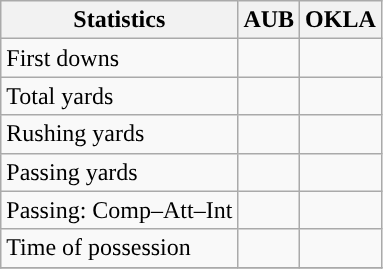<table class="wikitable" style="float: left;">
<tr>
<th>Statistics</th>
<th>AUB</th>
<th>OKLA</th>
</tr>
<tr>
<td>First downs</td>
<td></td>
<td></td>
</tr>
<tr>
<td>Total yards</td>
<td></td>
<td></td>
</tr>
<tr>
<td>Rushing yards</td>
<td></td>
<td></td>
</tr>
<tr>
<td>Passing yards</td>
<td></td>
<td></td>
</tr>
<tr>
<td>Passing: Comp–Att–Int</td>
<td></td>
<td></td>
</tr>
<tr>
<td>Time of possession</td>
<td></td>
<td></td>
</tr>
<tr>
</tr>
</table>
